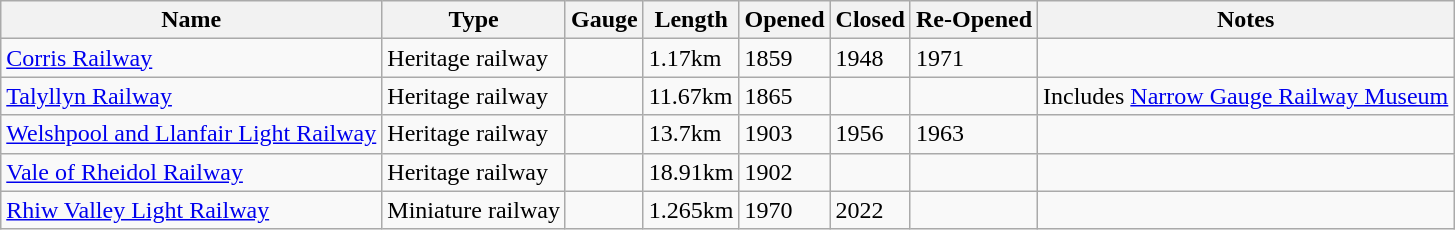<table class="wikitable sortable mw-collapsible">
<tr>
<th>Name</th>
<th>Type</th>
<th>Gauge</th>
<th>Length</th>
<th>Opened</th>
<th>Closed</th>
<th>Re-Opened</th>
<th>Notes</th>
</tr>
<tr>
<td><a href='#'>Corris Railway</a></td>
<td>Heritage railway</td>
<td data-sort-value=686></td>
<td>1.17km</td>
<td>1859</td>
<td>1948</td>
<td>1971</td>
<td></td>
</tr>
<tr>
<td><a href='#'>Talyllyn Railway</a></td>
<td>Heritage railway</td>
<td data-sort-value=686></td>
<td>11.67km</td>
<td>1865</td>
<td></td>
<td></td>
<td>Includes <a href='#'>Narrow Gauge Railway Museum</a></td>
</tr>
<tr>
<td><a href='#'>Welshpool and Llanfair Light Railway</a></td>
<td>Heritage railway</td>
<td data-sort-value=762></td>
<td>13.7km</td>
<td>1903</td>
<td>1956</td>
<td>1963</td>
<td></td>
</tr>
<tr>
<td><a href='#'>Vale of Rheidol Railway</a></td>
<td>Heritage railway</td>
<td data-sort-value=603></td>
<td>18.91km</td>
<td>1902</td>
<td></td>
<td></td>
<td></td>
</tr>
<tr>
<td><a href='#'>Rhiw Valley Light Railway</a></td>
<td>Miniature railway</td>
<td data-sort-value=381></td>
<td>1.265km</td>
<td>1970</td>
<td>2022</td>
<td></td>
<td></td>
</tr>
</table>
